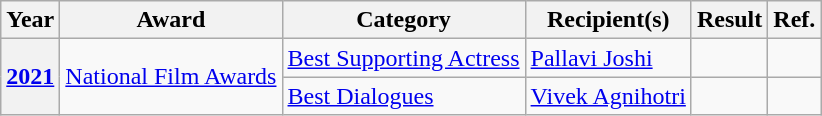<table class="wikitable plainrowheaders sortable">
<tr>
<th scope="col">Year</th>
<th scope="col">Award</th>
<th scope="col">Category</th>
<th scope="col">Recipient(s)</th>
<th scope="col">Result</th>
<th scope="col">Ref.</th>
</tr>
<tr>
<th rowspan="2"><a href='#'>2021</a></th>
<td rowspan="2"><a href='#'>National Film Awards</a></td>
<td><a href='#'>Best Supporting Actress</a></td>
<td><a href='#'>Pallavi Joshi</a></td>
<td></td>
<td></td>
</tr>
<tr>
<td><a href='#'>Best Dialogues</a></td>
<td><a href='#'>Vivek Agnihotri</a></td>
<td></td>
<td></td>
</tr>
</table>
